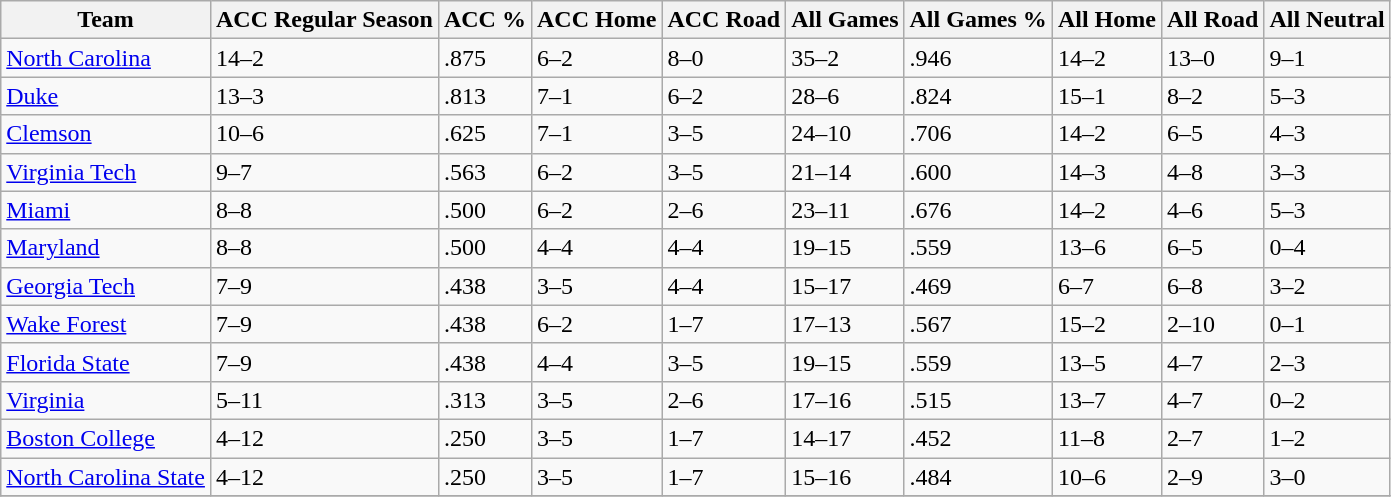<table class="wikitable">
<tr>
<th>Team</th>
<th>ACC Regular Season</th>
<th>ACC %</th>
<th>ACC Home</th>
<th>ACC Road</th>
<th>All Games</th>
<th>All Games %</th>
<th>All Home</th>
<th>All Road</th>
<th>All Neutral</th>
</tr>
<tr>
<td><a href='#'>North Carolina</a></td>
<td>14–2</td>
<td>.875</td>
<td>6–2</td>
<td>8–0</td>
<td>35–2</td>
<td>.946</td>
<td>14–2</td>
<td>13–0</td>
<td>9–1</td>
</tr>
<tr>
<td><a href='#'>Duke</a></td>
<td>13–3</td>
<td>.813</td>
<td>7–1</td>
<td>6–2</td>
<td>28–6</td>
<td>.824</td>
<td>15–1</td>
<td>8–2</td>
<td>5–3</td>
</tr>
<tr>
<td><a href='#'>Clemson</a></td>
<td>10–6</td>
<td>.625</td>
<td>7–1</td>
<td>3–5</td>
<td>24–10</td>
<td>.706</td>
<td>14–2</td>
<td>6–5</td>
<td>4–3</td>
</tr>
<tr>
<td><a href='#'>Virginia Tech</a></td>
<td>9–7</td>
<td>.563</td>
<td>6–2</td>
<td>3–5</td>
<td>21–14</td>
<td>.600</td>
<td>14–3</td>
<td>4–8</td>
<td>3–3</td>
</tr>
<tr>
<td><a href='#'>Miami</a></td>
<td>8–8</td>
<td>.500</td>
<td>6–2</td>
<td>2–6</td>
<td>23–11</td>
<td>.676</td>
<td>14–2</td>
<td>4–6</td>
<td>5–3</td>
</tr>
<tr>
<td><a href='#'>Maryland</a></td>
<td>8–8</td>
<td>.500</td>
<td>4–4</td>
<td>4–4</td>
<td>19–15</td>
<td>.559</td>
<td>13–6</td>
<td>6–5</td>
<td>0–4</td>
</tr>
<tr>
<td><a href='#'>Georgia Tech</a></td>
<td>7–9</td>
<td>.438</td>
<td>3–5</td>
<td>4–4</td>
<td>15–17</td>
<td>.469</td>
<td>6–7</td>
<td>6–8</td>
<td>3–2</td>
</tr>
<tr>
<td><a href='#'>Wake Forest</a></td>
<td>7–9</td>
<td>.438</td>
<td>6–2</td>
<td>1–7</td>
<td>17–13</td>
<td>.567</td>
<td>15–2</td>
<td>2–10</td>
<td>0–1</td>
</tr>
<tr>
<td><a href='#'>Florida State</a></td>
<td>7–9</td>
<td>.438</td>
<td>4–4</td>
<td>3–5</td>
<td>19–15</td>
<td>.559</td>
<td>13–5</td>
<td>4–7</td>
<td>2–3</td>
</tr>
<tr>
<td><a href='#'>Virginia</a></td>
<td>5–11</td>
<td>.313</td>
<td>3–5</td>
<td>2–6</td>
<td>17–16</td>
<td>.515</td>
<td>13–7</td>
<td>4–7</td>
<td>0–2</td>
</tr>
<tr>
<td><a href='#'>Boston College</a></td>
<td>4–12</td>
<td>.250</td>
<td>3–5</td>
<td>1–7</td>
<td>14–17</td>
<td>.452</td>
<td>11–8</td>
<td>2–7</td>
<td>1–2</td>
</tr>
<tr>
<td><a href='#'>North Carolina State</a></td>
<td>4–12</td>
<td>.250</td>
<td>3–5</td>
<td>1–7</td>
<td>15–16</td>
<td>.484</td>
<td>10–6</td>
<td>2–9</td>
<td>3–0</td>
</tr>
<tr>
</tr>
</table>
